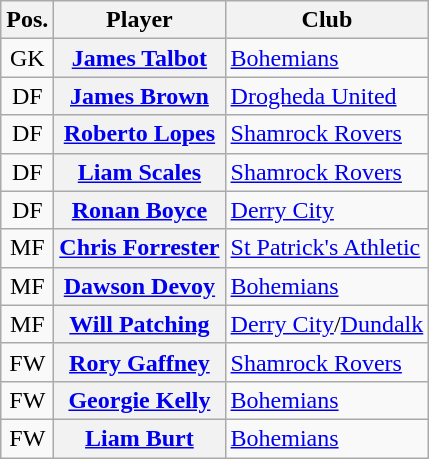<table class="wikitable plainrowheaders" style="text-align: left">
<tr>
<th scope=col>Pos.</th>
<th scope=col>Player</th>
<th scope=col>Club</th>
</tr>
<tr>
<td style=text-align:center>GK</td>
<th scope=row><a href='#'>James Talbot</a> </th>
<td><a href='#'>Bohemians</a></td>
</tr>
<tr>
<td style=text-align:center>DF</td>
<th scope=row><a href='#'>James Brown</a> </th>
<td><a href='#'>Drogheda United</a></td>
</tr>
<tr>
<td style=text-align:center>DF</td>
<th scope=row><a href='#'>Roberto Lopes</a> </th>
<td><a href='#'>Shamrock Rovers</a></td>
</tr>
<tr>
<td style=text-align:center>DF</td>
<th scope=row><a href='#'>Liam Scales</a> </th>
<td><a href='#'>Shamrock Rovers</a></td>
</tr>
<tr>
<td style=text-align:center>DF</td>
<th scope=row><a href='#'>Ronan Boyce</a> </th>
<td><a href='#'>Derry City</a></td>
</tr>
<tr>
<td style=text-align:center>MF</td>
<th scope=row><a href='#'>Chris Forrester</a> </th>
<td><a href='#'>St Patrick's Athletic</a></td>
</tr>
<tr>
<td style=text-align:center>MF</td>
<th scope=row><a href='#'>Dawson Devoy</a> </th>
<td><a href='#'>Bohemians</a></td>
</tr>
<tr>
<td style=text-align:center>MF</td>
<th scope=row><a href='#'>Will Patching</a> </th>
<td><a href='#'>Derry City</a>/<a href='#'>Dundalk</a></td>
</tr>
<tr>
<td style=text-align:center>FW</td>
<th scope=row><a href='#'>Rory Gaffney</a> </th>
<td><a href='#'>Shamrock Rovers</a></td>
</tr>
<tr>
<td style=text-align:center>FW</td>
<th scope=row><a href='#'>Georgie Kelly</a> </th>
<td><a href='#'>Bohemians</a></td>
</tr>
<tr>
<td style=text-align:center>FW</td>
<th scope=row><a href='#'>Liam Burt</a> </th>
<td><a href='#'>Bohemians</a></td>
</tr>
</table>
